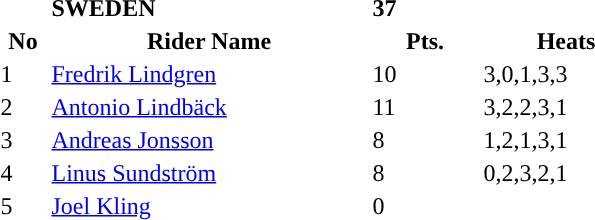<table class="toccolours">
<tr>
<td></td>
<td><strong>SWEDEN</strong></td>
<td><strong>37</strong></td>
</tr>
<tr style="background-color:">
<th width=30px>No</th>
<th width=210px>Rider Name</th>
<th width=70px>Pts.</th>
<th width=110px>Heats</th>
</tr>
<tr style="background-color:">
<td>1</td>
<td><a href='#'>Fredrik Lindgren</a></td>
<td>10</td>
<td>3,0,1,3,3</td>
</tr>
<tr style="background-color:">
<td>2</td>
<td><a href='#'>Antonio Lindbäck</a></td>
<td>11</td>
<td>3,2,2,3,1</td>
</tr>
<tr style="background-color:">
<td>3</td>
<td><a href='#'>Andreas Jonsson</a></td>
<td>8</td>
<td>1,2,1,3,1</td>
</tr>
<tr style="background-color:">
<td>4</td>
<td><a href='#'>Linus Sundström</a></td>
<td>8</td>
<td>0,2,3,2,1</td>
</tr>
<tr style="background-color:">
<td>5</td>
<td><a href='#'>Joel Kling</a></td>
<td>0</td>
<td></td>
</tr>
</table>
